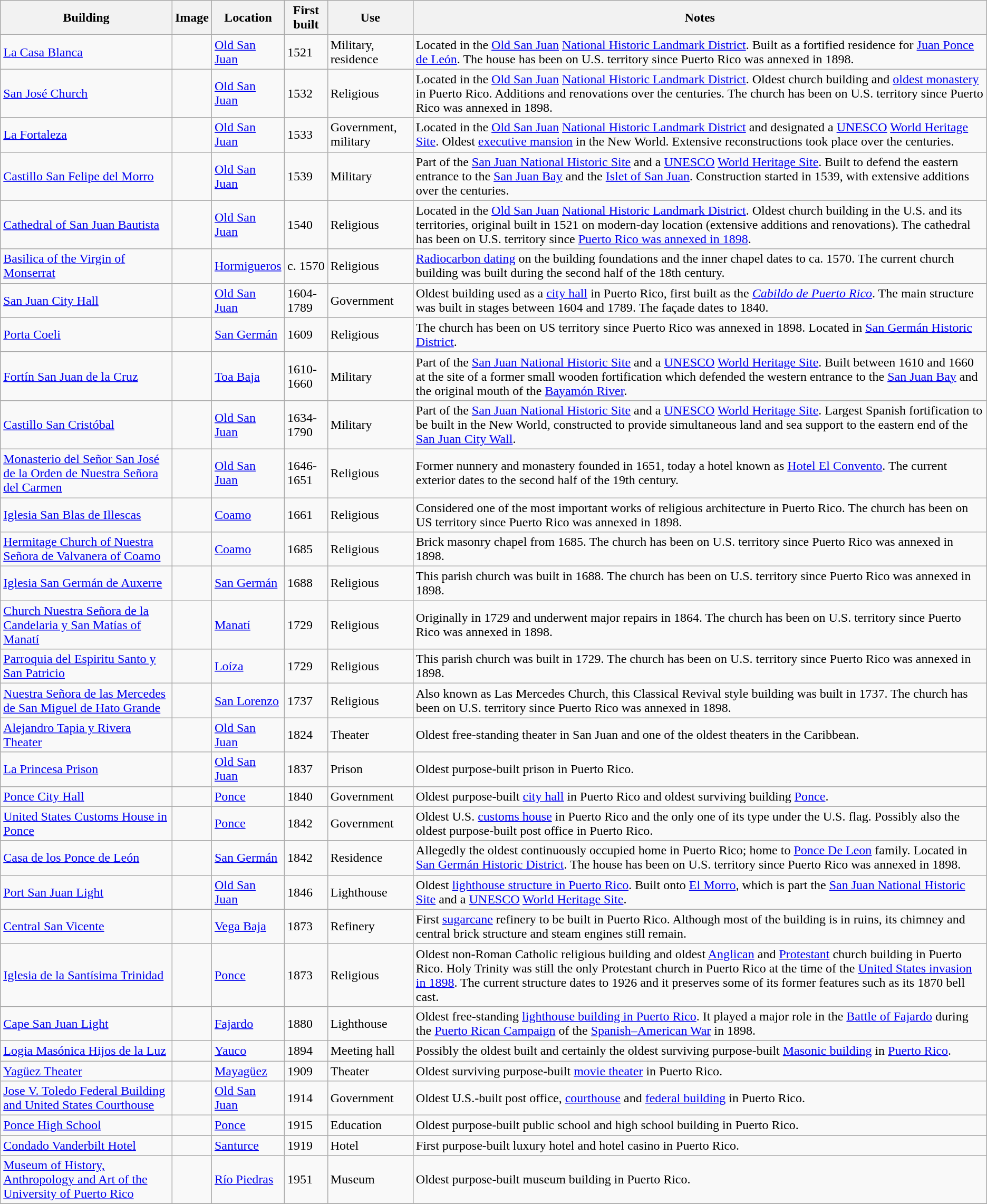<table class="wikitable sortable">
<tr>
<th>Building</th>
<th class="unsortable">Image</th>
<th>Location</th>
<th>First built</th>
<th>Use</th>
<th class="unsortable">Notes</th>
</tr>
<tr>
<td><a href='#'>La Casa Blanca</a></td>
<td></td>
<td><a href='#'>Old San Juan</a></td>
<td>1521</td>
<td>Military, residence</td>
<td>Located in the <a href='#'>Old San Juan</a> <a href='#'>National Historic Landmark District</a>. Built as a fortified residence for <a href='#'>Juan Ponce de León</a>. The house has been on U.S. territory since Puerto Rico was annexed in 1898.</td>
</tr>
<tr>
<td><a href='#'>San José Church</a></td>
<td></td>
<td><a href='#'>Old San Juan</a></td>
<td>1532</td>
<td>Religious</td>
<td>Located in the <a href='#'>Old San Juan</a> <a href='#'>National Historic Landmark District</a>. Oldest church building and <a href='#'>oldest monastery</a> in Puerto Rico. Additions and renovations over the centuries. The church has been on U.S. territory since Puerto Rico was annexed in 1898.</td>
</tr>
<tr>
<td><a href='#'>La Fortaleza</a></td>
<td></td>
<td><a href='#'>Old San Juan</a></td>
<td>1533</td>
<td>Government, military</td>
<td>Located in the <a href='#'>Old San Juan</a> <a href='#'>National Historic Landmark District</a> and designated a <a href='#'>UNESCO</a> <a href='#'>World Heritage Site</a>. Oldest <a href='#'>executive mansion</a> in the New World. Extensive reconstructions took place over the centuries.</td>
</tr>
<tr>
<td><a href='#'>Castillo San Felipe del Morro</a></td>
<td></td>
<td><a href='#'>Old San Juan</a></td>
<td>1539</td>
<td>Military</td>
<td>Part of the <a href='#'>San Juan National Historic Site</a> and a <a href='#'>UNESCO</a> <a href='#'>World Heritage Site</a>. Built to defend the eastern entrance to the <a href='#'>San Juan Bay</a> and the <a href='#'>Islet of San Juan</a>. Construction started in 1539, with extensive additions over the centuries.</td>
</tr>
<tr>
<td><a href='#'>Cathedral of San Juan Bautista</a></td>
<td></td>
<td><a href='#'>Old San Juan</a></td>
<td>1540</td>
<td>Religious</td>
<td>Located in the <a href='#'>Old San Juan</a> <a href='#'>National Historic Landmark District</a>. Oldest church building in the U.S. and its territories, original built in 1521 on modern-day location (extensive additions and renovations). The cathedral has been on U.S. territory since <a href='#'>Puerto Rico was annexed in 1898</a>.</td>
</tr>
<tr>
<td><a href='#'>Basilica of the Virgin of Monserrat</a></td>
<td></td>
<td><a href='#'>Hormigueros</a></td>
<td>c. 1570</td>
<td>Religious</td>
<td><a href='#'>Radiocarbon dating</a> on the building foundations and the inner chapel dates to ca. 1570. The current church building was built during the second half of the 18th century.</td>
</tr>
<tr>
<td><a href='#'>San Juan City Hall</a></td>
<td></td>
<td><a href='#'>Old San Juan</a></td>
<td>1604-1789</td>
<td>Government</td>
<td>Oldest building used as a <a href='#'>city hall</a> in Puerto Rico, first built as the <em><a href='#'>Cabildo de Puerto Rico</a></em>. The main structure was built in stages between 1604 and 1789. The façade dates to 1840.</td>
</tr>
<tr>
<td><a href='#'>Porta Coeli</a></td>
<td></td>
<td><a href='#'>San Germán</a></td>
<td>1609</td>
<td>Religious</td>
<td>The church has been on US territory since Puerto Rico was annexed in 1898. Located in <a href='#'>San Germán Historic District</a>.</td>
</tr>
<tr>
<td><a href='#'>Fortín San Juan de la Cruz</a></td>
<td></td>
<td><a href='#'>Toa Baja</a></td>
<td>1610-1660</td>
<td>Military</td>
<td>Part of the <a href='#'>San Juan National Historic Site</a> and a <a href='#'>UNESCO</a> <a href='#'>World Heritage Site</a>. Built between 1610 and 1660 at the site of a former small wooden fortification which defended the western entrance to the <a href='#'>San Juan Bay</a> and the original mouth of the <a href='#'>Bayamón River</a>.</td>
</tr>
<tr>
<td><a href='#'>Castillo San Cristóbal</a></td>
<td></td>
<td><a href='#'>Old San Juan</a></td>
<td>1634-1790</td>
<td>Military</td>
<td>Part of the <a href='#'>San Juan National Historic Site</a> and a <a href='#'>UNESCO</a> <a href='#'>World Heritage Site</a>. Largest Spanish fortification to be built in the New World, constructed to provide simultaneous land and sea support to the eastern end of the <a href='#'>San Juan City Wall</a>.</td>
</tr>
<tr>
<td><a href='#'>Monasterio del Señor San José de la Orden de Nuestra Señora del Carmen</a></td>
<td></td>
<td><a href='#'>Old San Juan</a></td>
<td>1646-1651</td>
<td>Religious</td>
<td>Former nunnery and monastery founded in 1651, today a hotel known as <a href='#'>Hotel El Convento</a>. The current exterior dates to the second half of the 19th century.</td>
</tr>
<tr>
<td><a href='#'>Iglesia San Blas de Illescas</a></td>
<td></td>
<td><a href='#'>Coamo</a></td>
<td>1661</td>
<td>Religious</td>
<td>Considered one of the most important works of religious architecture in Puerto Rico. The church has been on US territory since Puerto Rico was annexed in 1898.</td>
</tr>
<tr>
<td><a href='#'>Hermitage Church of Nuestra Señora de Valvanera of Coamo</a></td>
<td></td>
<td><a href='#'>Coamo</a></td>
<td>1685</td>
<td>Religious</td>
<td>Brick masonry chapel from 1685. The church has been on U.S. territory since Puerto Rico was annexed in 1898.</td>
</tr>
<tr>
<td><a href='#'>Iglesia San Germán de Auxerre</a></td>
<td></td>
<td><a href='#'>San Germán</a></td>
<td>1688</td>
<td>Religious</td>
<td>This parish church was built in 1688. The church has been on U.S. territory since Puerto Rico was annexed in 1898.</td>
</tr>
<tr>
<td><a href='#'>Church Nuestra Señora de la Candelaria y San Matías of Manatí</a></td>
<td></td>
<td><a href='#'>Manatí</a></td>
<td>1729</td>
<td>Religious</td>
<td>Originally in 1729 and underwent major repairs in 1864. The church has been on U.S. territory since Puerto Rico was annexed in 1898.</td>
</tr>
<tr>
<td><a href='#'>Parroquia del Espiritu Santo y San Patricio</a></td>
<td></td>
<td><a href='#'>Loíza</a></td>
<td>1729</td>
<td>Religious</td>
<td>This parish church was built in 1729. The church has been on U.S. territory since Puerto Rico was annexed in 1898.</td>
</tr>
<tr>
<td><a href='#'>Nuestra Señora de las Mercedes de San Miguel de Hato Grande</a></td>
<td></td>
<td><a href='#'>San Lorenzo</a></td>
<td>1737</td>
<td>Religious</td>
<td>Also known as Las Mercedes Church, this Classical Revival style building was built in 1737. The church has been on U.S. territory since Puerto Rico was annexed in 1898.</td>
</tr>
<tr>
<td><a href='#'>Alejandro Tapia y Rivera Theater</a></td>
<td></td>
<td><a href='#'>Old San Juan</a></td>
<td>1824</td>
<td>Theater</td>
<td>Oldest free-standing theater in San Juan and one of the oldest theaters in the Caribbean.</td>
</tr>
<tr>
<td><a href='#'>La Princesa Prison</a></td>
<td></td>
<td><a href='#'>Old San Juan</a></td>
<td>1837</td>
<td>Prison</td>
<td>Oldest purpose-built prison in Puerto Rico.</td>
</tr>
<tr>
<td><a href='#'>Ponce City Hall</a></td>
<td></td>
<td><a href='#'>Ponce</a></td>
<td>1840</td>
<td>Government</td>
<td>Oldest purpose-built <a href='#'>city hall</a> in Puerto Rico and oldest surviving building <a href='#'>Ponce</a>.</td>
</tr>
<tr>
<td><a href='#'>United States Customs House in Ponce</a></td>
<td></td>
<td><a href='#'>Ponce</a></td>
<td>1842</td>
<td>Government</td>
<td>Oldest U.S. <a href='#'>customs house</a> in Puerto Rico and the only one of its type under the U.S. flag. Possibly also the oldest purpose-built post office in Puerto Rico.</td>
</tr>
<tr>
<td><a href='#'>Casa de los Ponce de León</a></td>
<td></td>
<td><a href='#'>San Germán</a></td>
<td>1842</td>
<td>Residence</td>
<td>Allegedly the oldest continuously occupied home in Puerto Rico; home to <a href='#'>Ponce De Leon</a> family. Located in <a href='#'>San Germán Historic District</a>. The house has been on U.S. territory since Puerto Rico was annexed in 1898.</td>
</tr>
<tr>
<td><a href='#'>Port San Juan Light</a></td>
<td></td>
<td><a href='#'>Old San Juan</a></td>
<td>1846</td>
<td>Lighthouse</td>
<td>Oldest <a href='#'>lighthouse structure in Puerto Rico</a>. Built onto <a href='#'>El Morro</a>, which is part the <a href='#'>San Juan National Historic Site</a> and a <a href='#'>UNESCO</a> <a href='#'>World Heritage Site</a>.</td>
</tr>
<tr>
<td><a href='#'>Central San Vicente</a></td>
<td></td>
<td><a href='#'>Vega Baja</a></td>
<td>1873</td>
<td>Refinery</td>
<td>First <a href='#'>sugarcane</a> refinery to be built in Puerto Rico. Although most of the building is in ruins, its chimney and central brick structure and steam engines still remain.</td>
</tr>
<tr>
<td><a href='#'>Iglesia de la Santísima Trinidad</a></td>
<td></td>
<td><a href='#'>Ponce</a></td>
<td>1873</td>
<td>Religious</td>
<td>Oldest non-Roman Catholic religious building and oldest <a href='#'>Anglican</a> and <a href='#'>Protestant</a> church building in Puerto Rico. Holy Trinity was still the only Protestant church in Puerto Rico at the time of the <a href='#'>United States invasion in 1898</a>. The current structure dates to 1926 and it preserves some of its former features such as its 1870 bell cast.</td>
</tr>
<tr>
<td><a href='#'>Cape San Juan Light</a></td>
<td></td>
<td><a href='#'>Fajardo</a></td>
<td>1880</td>
<td>Lighthouse</td>
<td>Oldest free-standing <a href='#'>lighthouse building in Puerto Rico</a>. It played a major role in the <a href='#'>Battle of Fajardo</a> during the <a href='#'>Puerto Rican Campaign</a> of the <a href='#'>Spanish–American War</a> in 1898.</td>
</tr>
<tr>
<td><a href='#'>Logia Masónica Hijos de la Luz</a></td>
<td></td>
<td><a href='#'>Yauco</a></td>
<td>1894</td>
<td>Meeting hall</td>
<td>Possibly the oldest built and certainly the oldest surviving purpose-built <a href='#'>Masonic building</a> in <a href='#'>Puerto Rico</a>.</td>
</tr>
<tr>
<td><a href='#'>Yagüez Theater</a></td>
<td></td>
<td><a href='#'>Mayagüez</a></td>
<td>1909</td>
<td>Theater</td>
<td>Oldest surviving purpose-built <a href='#'>movie theater</a> in Puerto Rico.</td>
</tr>
<tr>
<td><a href='#'>Jose V. Toledo Federal Building and United States Courthouse</a></td>
<td></td>
<td><a href='#'>Old San Juan</a></td>
<td>1914</td>
<td>Government</td>
<td>Oldest U.S.-built post office, <a href='#'>courthouse</a> and <a href='#'>federal building</a> in Puerto Rico.</td>
</tr>
<tr>
<td><a href='#'>Ponce High School</a></td>
<td></td>
<td><a href='#'>Ponce</a></td>
<td>1915</td>
<td>Education</td>
<td>Oldest purpose-built public school and high school building in Puerto Rico.</td>
</tr>
<tr>
<td><a href='#'>Condado Vanderbilt Hotel</a></td>
<td></td>
<td><a href='#'>Santurce</a></td>
<td>1919</td>
<td>Hotel</td>
<td>First purpose-built luxury hotel and hotel casino in Puerto Rico.</td>
</tr>
<tr>
<td><a href='#'>Museum of History, Anthropology and Art of the University of Puerto Rico</a></td>
<td></td>
<td><a href='#'>Río Piedras</a></td>
<td>1951</td>
<td>Museum</td>
<td>Oldest purpose-built museum building in Puerto Rico.</td>
</tr>
<tr>
</tr>
</table>
